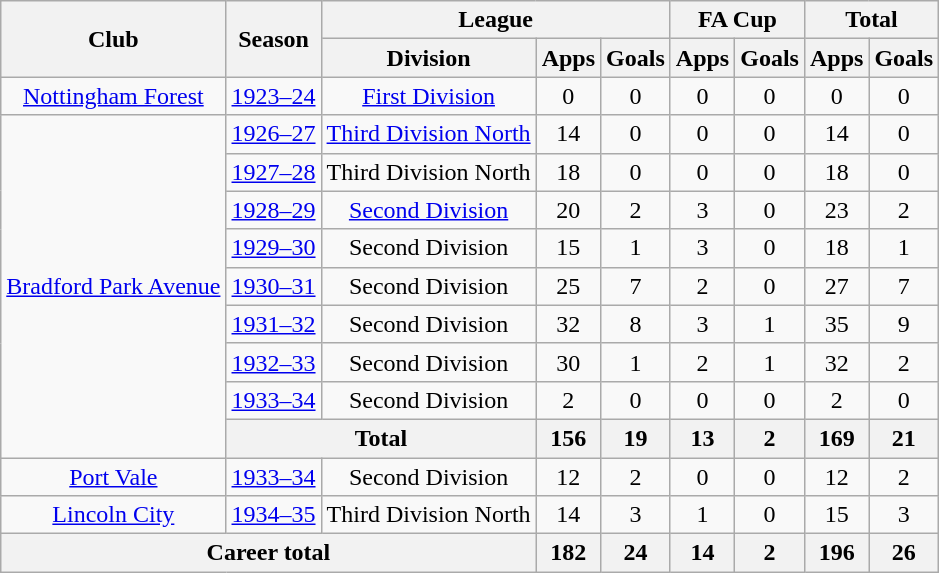<table class="wikitable" style="text-align: center;">
<tr>
<th rowspan="2">Club</th>
<th rowspan="2">Season</th>
<th colspan="3">League</th>
<th colspan="2">FA Cup</th>
<th colspan="2">Total</th>
</tr>
<tr>
<th>Division</th>
<th>Apps</th>
<th>Goals</th>
<th>Apps</th>
<th>Goals</th>
<th>Apps</th>
<th>Goals</th>
</tr>
<tr>
<td><a href='#'>Nottingham Forest</a></td>
<td><a href='#'>1923–24</a></td>
<td><a href='#'>First Division</a></td>
<td>0</td>
<td>0</td>
<td>0</td>
<td>0</td>
<td>0</td>
<td>0</td>
</tr>
<tr>
<td rowspan="9"><a href='#'>Bradford Park Avenue</a></td>
<td><a href='#'>1926–27</a></td>
<td><a href='#'>Third Division North</a></td>
<td>14</td>
<td>0</td>
<td>0</td>
<td>0</td>
<td>14</td>
<td>0</td>
</tr>
<tr>
<td><a href='#'>1927–28</a></td>
<td>Third Division North</td>
<td>18</td>
<td>0</td>
<td>0</td>
<td>0</td>
<td>18</td>
<td>0</td>
</tr>
<tr>
<td><a href='#'>1928–29</a></td>
<td><a href='#'>Second Division</a></td>
<td>20</td>
<td>2</td>
<td>3</td>
<td>0</td>
<td>23</td>
<td>2</td>
</tr>
<tr>
<td><a href='#'>1929–30</a></td>
<td>Second Division</td>
<td>15</td>
<td>1</td>
<td>3</td>
<td>0</td>
<td>18</td>
<td>1</td>
</tr>
<tr>
<td><a href='#'>1930–31</a></td>
<td>Second Division</td>
<td>25</td>
<td>7</td>
<td>2</td>
<td>0</td>
<td>27</td>
<td>7</td>
</tr>
<tr>
<td><a href='#'>1931–32</a></td>
<td>Second Division</td>
<td>32</td>
<td>8</td>
<td>3</td>
<td>1</td>
<td>35</td>
<td>9</td>
</tr>
<tr>
<td><a href='#'>1932–33</a></td>
<td>Second Division</td>
<td>30</td>
<td>1</td>
<td>2</td>
<td>1</td>
<td>32</td>
<td>2</td>
</tr>
<tr>
<td><a href='#'>1933–34</a></td>
<td>Second Division</td>
<td>2</td>
<td>0</td>
<td>0</td>
<td>0</td>
<td>2</td>
<td>0</td>
</tr>
<tr>
<th colspan="2">Total</th>
<th>156</th>
<th>19</th>
<th>13</th>
<th>2</th>
<th>169</th>
<th>21</th>
</tr>
<tr>
<td><a href='#'>Port Vale</a></td>
<td><a href='#'>1933–34</a></td>
<td>Second Division</td>
<td>12</td>
<td>2</td>
<td>0</td>
<td>0</td>
<td>12</td>
<td>2</td>
</tr>
<tr>
<td><a href='#'>Lincoln City</a></td>
<td><a href='#'>1934–35</a></td>
<td>Third Division North</td>
<td>14</td>
<td>3</td>
<td>1</td>
<td>0</td>
<td>15</td>
<td>3</td>
</tr>
<tr>
<th colspan="3">Career total</th>
<th>182</th>
<th>24</th>
<th>14</th>
<th>2</th>
<th>196</th>
<th>26</th>
</tr>
</table>
